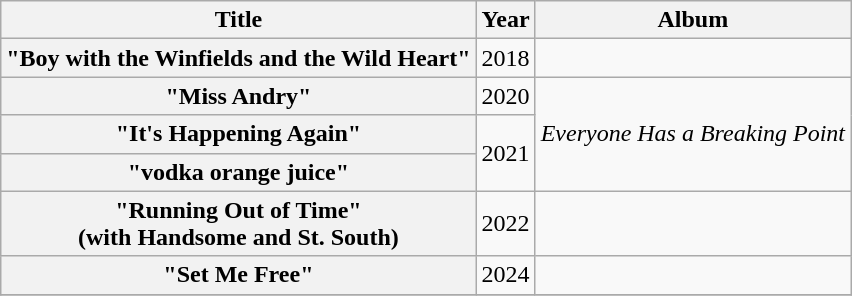<table class="wikitable plainrowheaders" style="text-align:center;">
<tr>
<th>Title</th>
<th>Year</th>
<th>Album</th>
</tr>
<tr>
<th scope="row">"Boy with the Winfields and the Wild Heart"</th>
<td>2018</td>
<td></td>
</tr>
<tr>
<th scope="row">"Miss Andry"</th>
<td>2020</td>
<td rowspan="3"><em>Everyone Has a Breaking Point</em></td>
</tr>
<tr>
<th scope="row">"It's Happening Again" <br> </th>
<td rowspan="2">2021</td>
</tr>
<tr>
<th scope="row">"vodka orange juice"</th>
</tr>
<tr>
<th scope="row">"Running Out of Time"<br>(with Handsome and St. South)</th>
<td>2022</td>
<td></td>
</tr>
<tr>
<th scope="row">"Set Me Free"</th>
<td>2024</td>
<td></td>
</tr>
<tr>
</tr>
</table>
